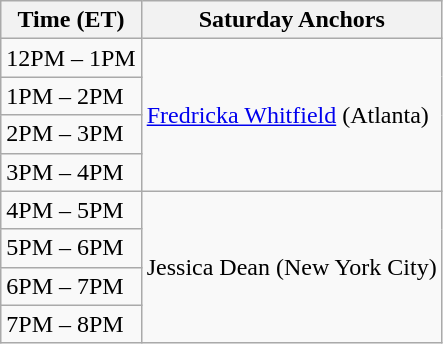<table class="wikitable">
<tr>
<th>Time (ET)</th>
<th>Saturday Anchors</th>
</tr>
<tr>
<td>12PM – 1PM</td>
<td rowspan="4"><a href='#'>Fredricka Whitfield</a> (Atlanta)</td>
</tr>
<tr>
<td>1PM – 2PM</td>
</tr>
<tr>
<td>2PM – 3PM</td>
</tr>
<tr>
<td>3PM – 4PM</td>
</tr>
<tr>
<td>4PM – 5PM</td>
<td rowspan="4">Jessica Dean (New York City)</td>
</tr>
<tr>
<td>5PM – 6PM</td>
</tr>
<tr>
<td>6PM – 7PM</td>
</tr>
<tr>
<td>7PM – 8PM</td>
</tr>
</table>
